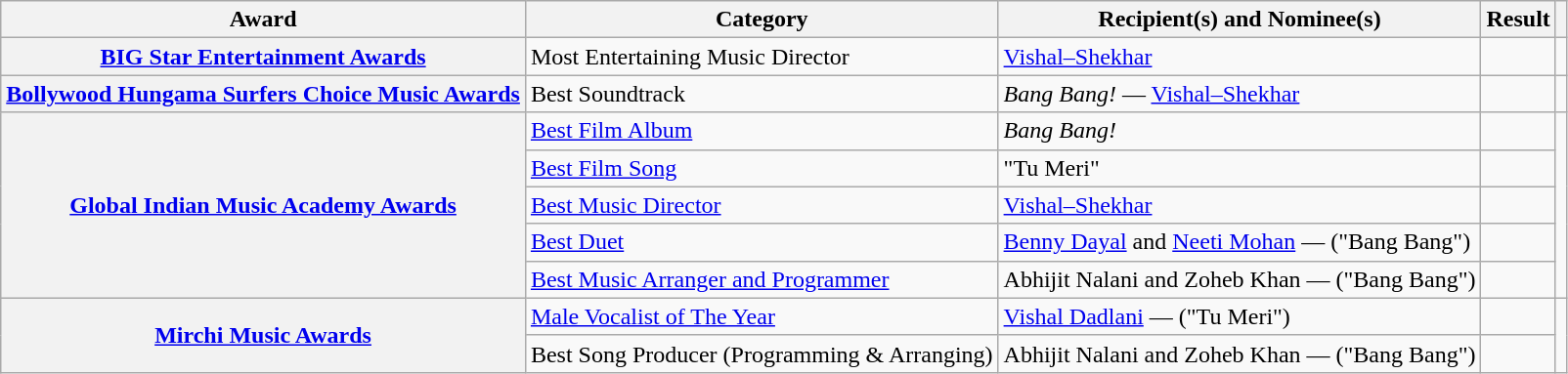<table class="wikitable plainrowheaders sortable">
<tr>
<th scope="col">Award</th>
<th scope="col">Category</th>
<th scope="col">Recipient(s) and Nominee(s)</th>
<th scope="col">Result</th>
<th scope="col" class="unsortable"></th>
</tr>
<tr>
<th scope="row"><a href='#'>BIG Star Entertainment Awards</a></th>
<td>Most Entertaining Music Director</td>
<td><a href='#'>Vishal–Shekhar</a></td>
<td></td>
<td align="center"></td>
</tr>
<tr>
<th scope="row"><a href='#'>Bollywood Hungama Surfers Choice Music Awards</a></th>
<td>Best Soundtrack</td>
<td><em>Bang Bang!</em> — <a href='#'>Vishal–Shekhar</a></td>
<td></td>
<td align="center"></td>
</tr>
<tr>
<th rowspan="5" scope="row"><a href='#'>Global Indian Music Academy Awards</a></th>
<td><a href='#'>Best Film Album</a></td>
<td><em>Bang Bang!</em></td>
<td></td>
<td rowspan="5" align="center"><br></td>
</tr>
<tr>
<td><a href='#'>Best Film Song</a></td>
<td>"Tu Meri"</td>
<td></td>
</tr>
<tr>
<td><a href='#'>Best Music Director</a></td>
<td><a href='#'>Vishal–Shekhar</a></td>
<td></td>
</tr>
<tr>
<td><a href='#'>Best Duet</a></td>
<td><a href='#'>Benny Dayal</a> and <a href='#'>Neeti Mohan</a> — ("Bang Bang")</td>
<td></td>
</tr>
<tr>
<td><a href='#'>Best Music Arranger and Programmer</a></td>
<td>Abhijit Nalani and Zoheb Khan — ("Bang Bang")</td>
<td></td>
</tr>
<tr>
<th rowspan="2" scope="row"><a href='#'>Mirchi Music Awards</a></th>
<td><a href='#'>Male Vocalist of The Year</a></td>
<td><a href='#'>Vishal Dadlani</a> — ("Tu Meri")</td>
<td></td>
<td rowspan="2" align="center"></td>
</tr>
<tr>
<td>Best Song Producer (Programming & Arranging)</td>
<td>Abhijit Nalani and Zoheb Khan — ("Bang Bang")</td>
<td></td>
</tr>
</table>
